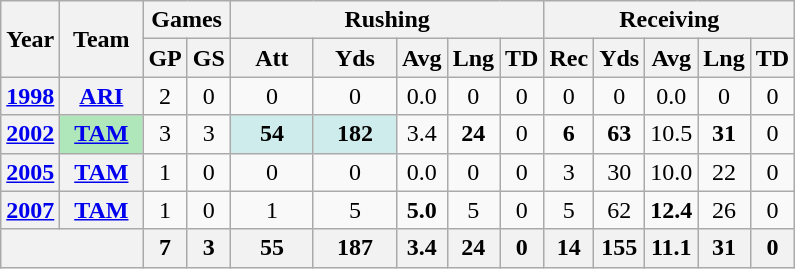<table class="wikitable" style="text-align:center;">
<tr>
<th rowspan="2">Year</th>
<th rowspan="2">Team</th>
<th colspan="2">Games</th>
<th colspan="5">Rushing</th>
<th colspan="5">Receiving</th>
</tr>
<tr>
<th>GP</th>
<th>GS</th>
<th>Att</th>
<th>Yds</th>
<th>Avg</th>
<th>Lng</th>
<th>TD</th>
<th>Rec</th>
<th>Yds</th>
<th>Avg</th>
<th>Lng</th>
<th>TD</th>
</tr>
<tr>
<th><a href='#'>1998</a></th>
<th><a href='#'>ARI</a></th>
<td>2</td>
<td>0</td>
<td>0</td>
<td>0</td>
<td>0.0</td>
<td>0</td>
<td>0</td>
<td>0</td>
<td>0</td>
<td>0.0</td>
<td>0</td>
<td>0</td>
</tr>
<tr>
<th><a href='#'>2002</a></th>
<th style="background:#afe6ba; width:3em;"><a href='#'>TAM</a></th>
<td>3</td>
<td>3</td>
<td style="background:#cfecec; width:3em;"><strong>54</strong></td>
<td style="background:#cfecec; width:3em;"><strong>182</strong></td>
<td>3.4</td>
<td><strong>24</strong></td>
<td>0</td>
<td><strong>6</strong></td>
<td><strong>63</strong></td>
<td>10.5</td>
<td><strong>31</strong></td>
<td>0</td>
</tr>
<tr>
<th><a href='#'>2005</a></th>
<th><a href='#'>TAM</a></th>
<td>1</td>
<td>0</td>
<td>0</td>
<td>0</td>
<td>0.0</td>
<td>0</td>
<td>0</td>
<td>3</td>
<td>30</td>
<td>10.0</td>
<td>22</td>
<td>0</td>
</tr>
<tr>
<th><a href='#'>2007</a></th>
<th><a href='#'>TAM</a></th>
<td>1</td>
<td>0</td>
<td>1</td>
<td>5</td>
<td><strong>5.0</strong></td>
<td>5</td>
<td>0</td>
<td>5</td>
<td>62</td>
<td><strong>12.4</strong></td>
<td>26</td>
<td>0</td>
</tr>
<tr>
<th colspan="2"></th>
<th>7</th>
<th>3</th>
<th>55</th>
<th>187</th>
<th>3.4</th>
<th>24</th>
<th>0</th>
<th>14</th>
<th>155</th>
<th>11.1</th>
<th>31</th>
<th>0</th>
</tr>
</table>
